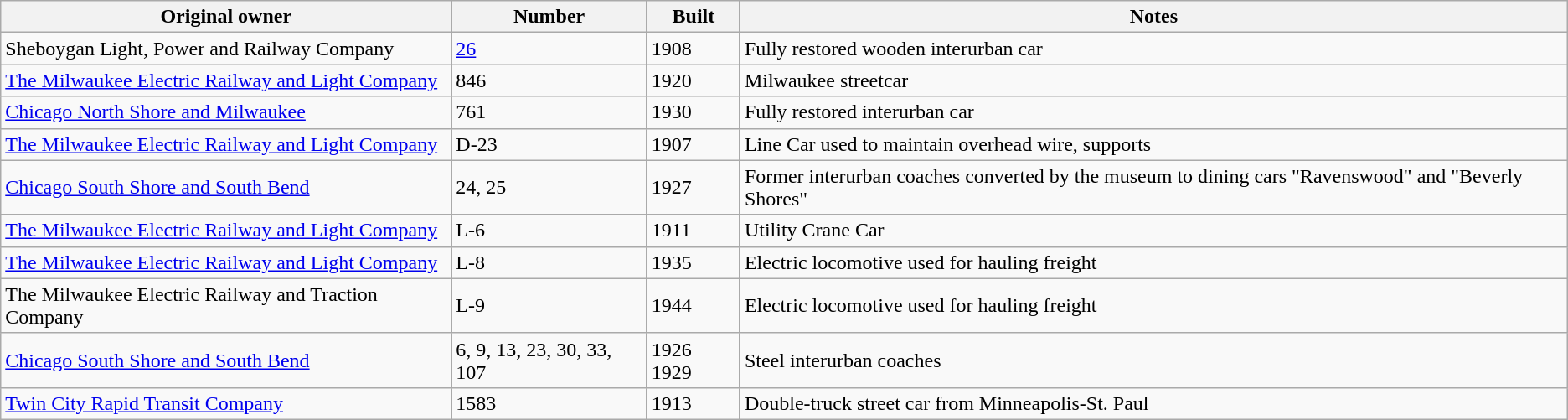<table class="wikitable sortable">
<tr>
<th>Original owner</th>
<th>Number</th>
<th>Built</th>
<th class=unsortable>Notes</th>
</tr>
<tr>
<td>Sheboygan Light, Power and Railway Company</td>
<td><a href='#'>26</a></td>
<td>1908</td>
<td>Fully restored wooden interurban car</td>
</tr>
<tr>
<td><a href='#'>The Milwaukee Electric Railway and Light Company</a></td>
<td>846</td>
<td>1920</td>
<td>Milwaukee streetcar</td>
</tr>
<tr>
<td><a href='#'>Chicago North Shore and Milwaukee</a></td>
<td>761</td>
<td>1930</td>
<td>Fully restored interurban car</td>
</tr>
<tr>
<td><a href='#'>The Milwaukee Electric Railway and Light Company</a></td>
<td>D-23</td>
<td>1907</td>
<td>Line Car used to maintain overhead wire, supports</td>
</tr>
<tr>
<td><a href='#'>Chicago South Shore and South Bend</a></td>
<td>24, 25</td>
<td>1927</td>
<td>Former interurban coaches converted by the museum to dining cars "Ravenswood" and "Beverly Shores"</td>
</tr>
<tr>
<td><a href='#'>The Milwaukee Electric Railway and Light Company</a></td>
<td>L-6</td>
<td>1911</td>
<td>Utility Crane Car</td>
</tr>
<tr>
<td><a href='#'>The Milwaukee Electric Railway and Light Company</a></td>
<td>L-8</td>
<td>1935</td>
<td>Electric locomotive used for hauling freight</td>
</tr>
<tr>
<td>The Milwaukee Electric Railway and Traction Company</td>
<td>L-9</td>
<td>1944</td>
<td>Electric locomotive used for hauling freight</td>
</tr>
<tr>
<td><a href='#'>Chicago South Shore and South Bend</a></td>
<td>6, 9, 13, 23, 30, 33, 107</td>
<td>1926 1929</td>
<td>Steel interurban coaches</td>
</tr>
<tr>
<td><a href='#'>Twin City Rapid Transit Company</a></td>
<td>1583</td>
<td>1913</td>
<td>Double-truck street car from Minneapolis-St. Paul</td>
</tr>
</table>
